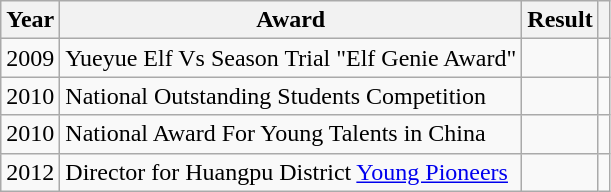<table class="wikitable sortable plainrowheaders">
<tr>
<th>Year</th>
<th>Award</th>
<th>Result</th>
<th scope="col" class="unsortable"></th>
</tr>
<tr>
<td>2009</td>
<td>Yueyue Elf Vs Season Trial "Elf Genie Award"</td>
<td></td>
<td style="text-align:center"></td>
</tr>
<tr>
<td>2010</td>
<td>National Outstanding Students Competition</td>
<td></td>
<td style="text-align:center"></td>
</tr>
<tr>
<td>2010</td>
<td>National Award For Young Talents in China</td>
<td></td>
<td style="text-align:center"></td>
</tr>
<tr>
<td>2012</td>
<td>Director for Huangpu District <a href='#'>Young Pioneers</a></td>
<td></td>
<td style="text-align:center"></td>
</tr>
</table>
